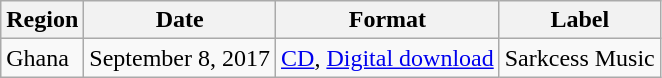<table class="wikitable sortable">
<tr>
<th>Region</th>
<th>Date</th>
<th>Format</th>
<th>Label</th>
</tr>
<tr>
<td>Ghana</td>
<td>September 8, 2017</td>
<td><a href='#'>CD</a>, <a href='#'>Digital download</a></td>
<td>Sarkcess Music</td>
</tr>
</table>
